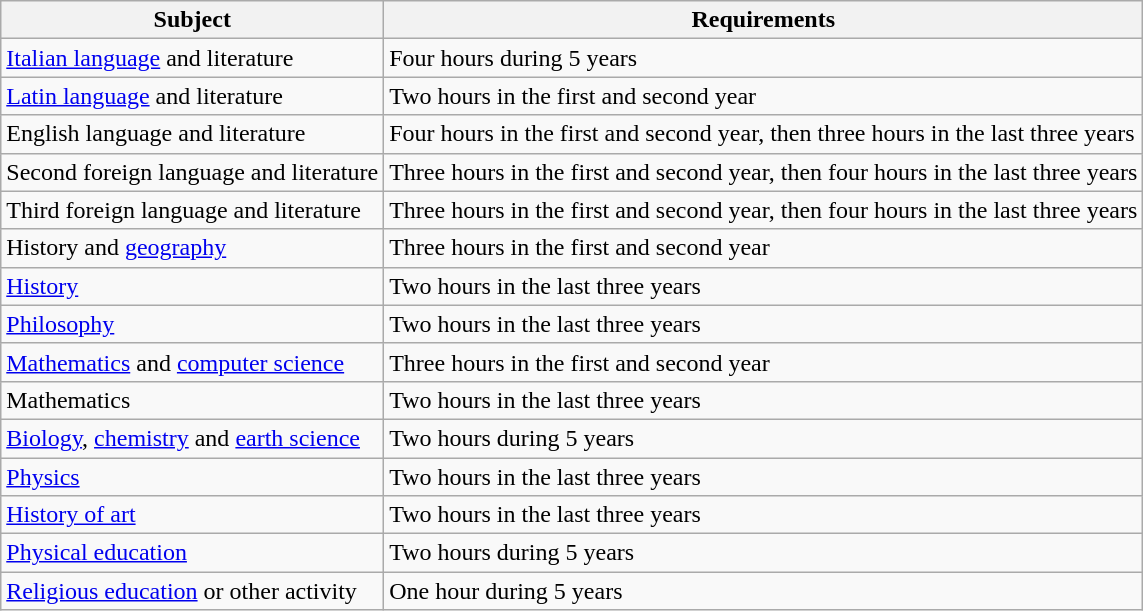<table class="wikitable">
<tr>
<th>Subject</th>
<th>Requirements</th>
</tr>
<tr>
<td><a href='#'>Italian language</a> and literature</td>
<td>Four hours during 5 years</td>
</tr>
<tr>
<td><a href='#'>Latin language</a> and literature</td>
<td>Two hours in the first and second year</td>
</tr>
<tr>
<td>English language and literature</td>
<td>Four hours in the first and second year, then three hours in the last three years</td>
</tr>
<tr>
<td>Second foreign language and literature</td>
<td>Three hours in the first and second year, then four hours in the last three years</td>
</tr>
<tr>
<td>Third foreign language and literature</td>
<td>Three hours in the first and second year, then four hours in the last three years</td>
</tr>
<tr>
<td>History and <a href='#'>geography</a></td>
<td>Three hours in the first and second year</td>
</tr>
<tr>
<td><a href='#'>History</a></td>
<td>Two hours in the last three years</td>
</tr>
<tr>
<td><a href='#'>Philosophy</a></td>
<td>Two hours in the last three years</td>
</tr>
<tr>
<td><a href='#'>Mathematics</a> and <a href='#'>computer science</a></td>
<td>Three hours in the first and second year</td>
</tr>
<tr>
<td>Mathematics</td>
<td>Two hours in the last three years</td>
</tr>
<tr>
<td><a href='#'>Biology</a>, <a href='#'>chemistry</a> and <a href='#'>earth science</a></td>
<td>Two hours during 5 years</td>
</tr>
<tr>
<td><a href='#'>Physics</a></td>
<td>Two hours in the last three years</td>
</tr>
<tr>
<td><a href='#'>History of art</a></td>
<td>Two hours in the last three years</td>
</tr>
<tr>
<td><a href='#'>Physical education</a></td>
<td>Two hours during 5 years</td>
</tr>
<tr>
<td><a href='#'>Religious education</a> or other activity</td>
<td>One hour during 5 years</td>
</tr>
</table>
